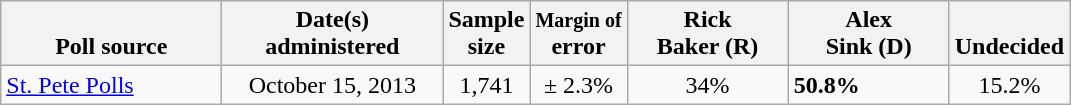<table class="wikitable">
<tr valign= bottom>
<th style="width:140px;">Poll source</th>
<th style="width:140px;">Date(s)<br>administered</th>
<th class=small>Sample<br>size</th>
<th><small>Margin of</small><br>error</th>
<th style="width:100px;">Rick<br>Baker (R)</th>
<th style="width:100px;">Alex<br>Sink (D)</th>
<th style="width:40px;">Undecided</th>
</tr>
<tr>
<td><a href='#'>St. Pete Polls</a></td>
<td align=center>October 15, 2013</td>
<td align=center>1,741</td>
<td align=center>± 2.3%</td>
<td align=center>34%</td>
<td><strong>50.8%</strong></td>
<td align=center>15.2%</td>
</tr>
</table>
